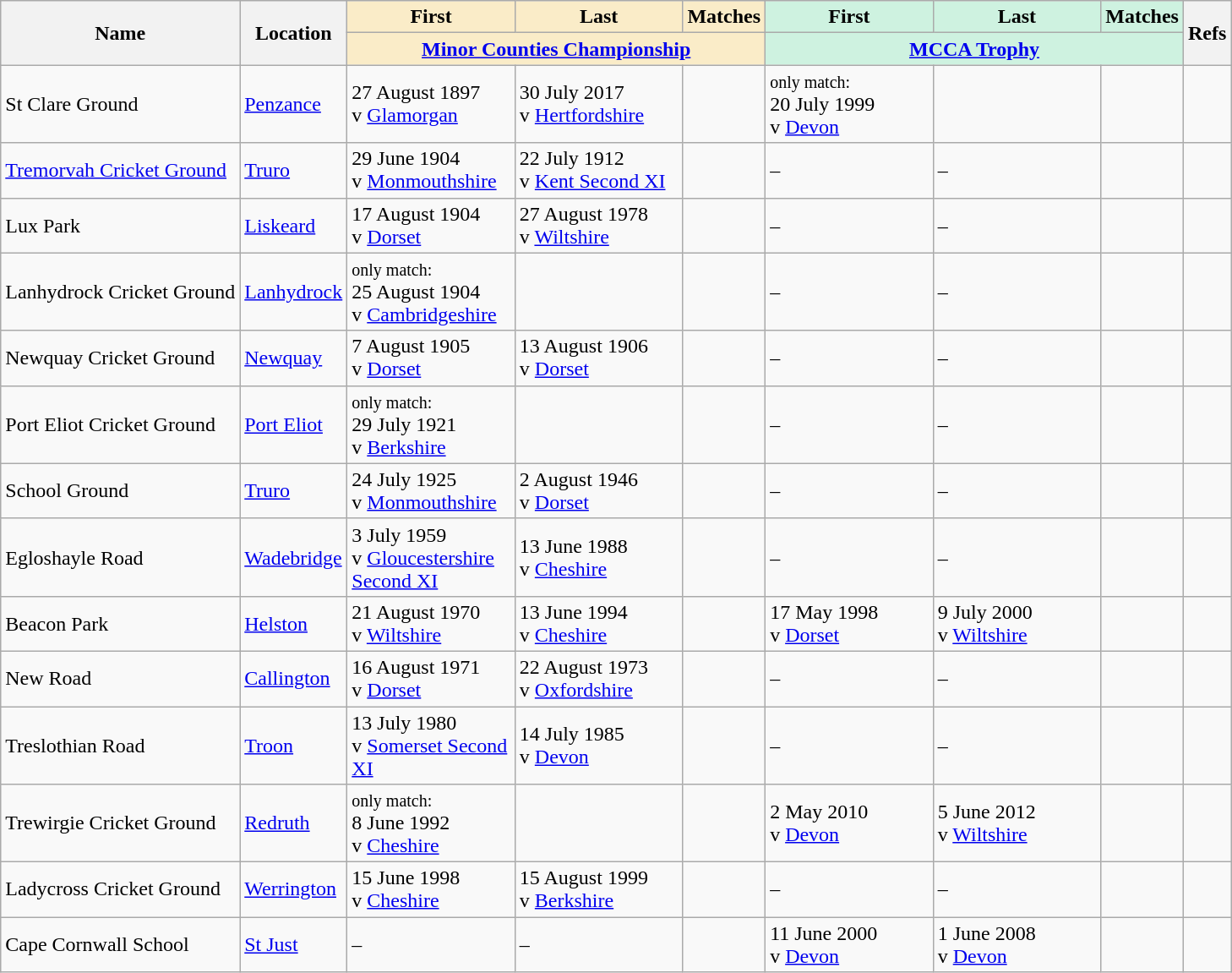<table class="wikitable sortable">
<tr>
<th rowspan="2">Name</th>
<th rowspan="2">Location</th>
<th width="125" class="unsortable" style="background:#faecc8">First</th>
<th width="125" class="unsortable" style="background:#faecc8">Last</th>
<th style="background:#faecc8">Matches</th>
<th width="125" class="unsortable" style="background:#cef2e0">First</th>
<th width="125" class="unsortable" style="background:#cef2e0">Last</th>
<th style="background:#cef2e0">Matches</th>
<th rowspan="2" class="unsortable">Refs</th>
</tr>
<tr class="unsortable">
<th colspan="3" style="background:#faecc8"><a href='#'>Minor Counties Championship</a></th>
<th colspan="3" style="background:#cef2e0"><a href='#'>MCCA Trophy</a></th>
</tr>
<tr>
<td>St Clare Ground<br></td>
<td><a href='#'>Penzance</a></td>
<td>27 August 1897<br>v <a href='#'>Glamorgan</a></td>
<td>30 July 2017<br>v <a href='#'>Hertfordshire</a></td>
<td></td>
<td><small>only match:</small><br>20 July 1999<br>v <a href='#'>Devon</a></td>
<td> </td>
<td></td>
<td></td>
</tr>
<tr>
<td><a href='#'>Tremorvah Cricket Ground</a></td>
<td><a href='#'>Truro</a></td>
<td>29 June 1904<br>v <a href='#'>Monmouthshire</a></td>
<td>22 July 1912<br>v <a href='#'>Kent Second XI</a></td>
<td></td>
<td>–</td>
<td>–</td>
<td></td>
<td></td>
</tr>
<tr>
<td>Lux Park</td>
<td><a href='#'>Liskeard</a></td>
<td>17 August 1904<br>v <a href='#'>Dorset</a></td>
<td>27 August 1978<br>v <a href='#'>Wiltshire</a></td>
<td></td>
<td>–</td>
<td>–</td>
<td></td>
<td></td>
</tr>
<tr>
<td>Lanhydrock Cricket Ground<br></td>
<td><a href='#'>Lanhydrock</a></td>
<td><small>only match:</small><br>25 August 1904<br>v <a href='#'>Cambridgeshire</a></td>
<td> </td>
<td></td>
<td>–</td>
<td>–</td>
<td></td>
<td></td>
</tr>
<tr>
<td>Newquay Cricket Ground</td>
<td><a href='#'>Newquay</a></td>
<td>7 August 1905<br>v <a href='#'>Dorset</a></td>
<td>13 August 1906<br>v <a href='#'>Dorset</a></td>
<td></td>
<td>–</td>
<td>–</td>
<td></td>
<td></td>
</tr>
<tr>
<td>Port Eliot Cricket Ground</td>
<td><a href='#'>Port Eliot</a></td>
<td><small>only match:</small><br>29 July 1921<br>v <a href='#'>Berkshire</a></td>
<td> </td>
<td></td>
<td>–</td>
<td>–</td>
<td></td>
<td></td>
</tr>
<tr>
<td>School Ground</td>
<td><a href='#'>Truro</a></td>
<td>24 July 1925<br>v <a href='#'>Monmouthshire</a></td>
<td>2 August 1946<br>v <a href='#'>Dorset</a></td>
<td></td>
<td>–</td>
<td>–</td>
<td></td>
<td></td>
</tr>
<tr>
<td>Egloshayle Road</td>
<td><a href='#'>Wadebridge</a></td>
<td>3 July 1959<br>v <a href='#'>Gloucestershire Second XI</a></td>
<td>13 June 1988<br>v <a href='#'>Cheshire</a></td>
<td></td>
<td>–</td>
<td>–</td>
<td></td>
<td></td>
</tr>
<tr>
<td>Beacon Park<br></td>
<td><a href='#'>Helston</a></td>
<td>21 August 1970<br>v <a href='#'>Wiltshire</a></td>
<td>13 June 1994<br>v <a href='#'>Cheshire</a></td>
<td></td>
<td>17 May 1998<br>v <a href='#'>Dorset</a></td>
<td>9 July 2000<br>v <a href='#'>Wiltshire</a></td>
<td></td>
<td></td>
</tr>
<tr>
<td>New Road<br></td>
<td><a href='#'>Callington</a></td>
<td>16 August 1971<br>v <a href='#'>Dorset</a></td>
<td>22 August 1973<br>v <a href='#'>Oxfordshire</a></td>
<td></td>
<td>–</td>
<td>–</td>
<td></td>
<td></td>
</tr>
<tr>
<td>Treslothian Road<br></td>
<td><a href='#'>Troon</a></td>
<td>13 July 1980<br>v <a href='#'>Somerset Second XI</a></td>
<td>14 July 1985<br>v <a href='#'>Devon</a></td>
<td></td>
<td>–</td>
<td>–</td>
<td></td>
<td></td>
</tr>
<tr>
<td>Trewirgie Cricket Ground</td>
<td><a href='#'>Redruth</a></td>
<td><small>only match:</small><br>8 June 1992<br>v <a href='#'>Cheshire</a></td>
<td> </td>
<td></td>
<td>2 May 2010<br>v <a href='#'>Devon</a></td>
<td>5 June 2012<br>v <a href='#'>Wiltshire</a></td>
<td></td>
<td></td>
</tr>
<tr>
<td>Ladycross Cricket Ground<br></td>
<td><a href='#'>Werrington</a></td>
<td>15 June 1998<br>v <a href='#'>Cheshire</a></td>
<td>15 August 1999<br>v <a href='#'>Berkshire</a></td>
<td></td>
<td>–</td>
<td>–</td>
<td></td>
<td></td>
</tr>
<tr>
<td>Cape Cornwall School</td>
<td><a href='#'>St Just</a></td>
<td>–</td>
<td>–</td>
<td></td>
<td>11 June 2000<br>v <a href='#'>Devon</a></td>
<td>1 June 2008<br>v <a href='#'>Devon</a></td>
<td></td>
<td></td>
</tr>
</table>
